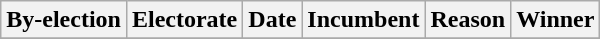<table class="wikitable">
<tr align=center>
<th>By-election</th>
<th>Electorate</th>
<th>Date</th>
<th>Incumbent</th>
<th>Reason</th>
<th>Winner</th>
</tr>
<tr>
</tr>
</table>
